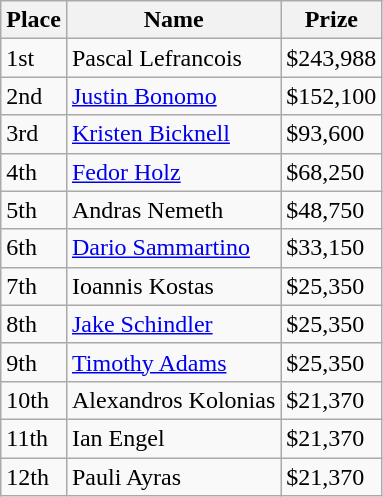<table class="wikitable">
<tr>
<th>Place</th>
<th>Name</th>
<th>Prize</th>
</tr>
<tr>
<td>1st</td>
<td> Pascal Lefrancois</td>
<td>$243,988</td>
</tr>
<tr>
<td>2nd</td>
<td> <a href='#'>Justin Bonomo</a></td>
<td>$152,100</td>
</tr>
<tr>
<td>3rd</td>
<td> <a href='#'>Kristen Bicknell</a></td>
<td>$93,600</td>
</tr>
<tr>
<td>4th</td>
<td> <a href='#'>Fedor Holz</a></td>
<td>$68,250</td>
</tr>
<tr>
<td>5th</td>
<td> Andras Nemeth</td>
<td>$48,750</td>
</tr>
<tr>
<td>6th</td>
<td> <a href='#'>Dario Sammartino</a></td>
<td>$33,150</td>
</tr>
<tr>
<td>7th</td>
<td>Ioannis Kostas</td>
<td>$25,350</td>
</tr>
<tr>
<td>8th</td>
<td> <a href='#'>Jake Schindler</a></td>
<td>$25,350</td>
</tr>
<tr>
<td>9th</td>
<td> <a href='#'>Timothy Adams</a></td>
<td>$25,350</td>
</tr>
<tr>
<td>10th</td>
<td> Alexandros Kolonias</td>
<td>$21,370</td>
</tr>
<tr>
<td>11th</td>
<td>Ian Engel</td>
<td>$21,370</td>
</tr>
<tr>
<td>12th</td>
<td> Pauli Ayras</td>
<td>$21,370</td>
</tr>
</table>
